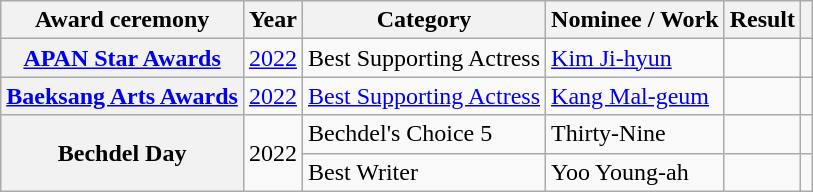<table class="wikitable plainrowheaders sortable">
<tr>
<th scope="col">Award ceremony</th>
<th scope="col">Year</th>
<th scope="col">Category</th>
<th scope="col">Nominee / Work</th>
<th scope="col">Result</th>
<th scope="col" class="unsortable"></th>
</tr>
<tr>
<th scope="row"  rowspan="1"><a href='#'>APAN Star Awards</a></th>
<td rowspan="1"><a href='#'>2022</a></td>
<td>Best Supporting Actress</td>
<td rowspan="1"><a href='#'>Kim Ji-hyun</a></td>
<td></td>
<td></td>
</tr>
<tr>
<th scope="row"><a href='#'>Baeksang Arts Awards</a></th>
<td rowspan="1"><a href='#'>2022</a></td>
<td><a href='#'>Best Supporting Actress</a></td>
<td><a href='#'>Kang Mal-geum</a></td>
<td></td>
<td rowspan="1"></td>
</tr>
<tr>
<th scope="row"  rowspan=2>Bechdel Day</th>
<td rowspan=2>2022</td>
<td>Bechdel's Choice 5</td>
<td>Thirty-Nine</td>
<td></td>
<td></td>
</tr>
<tr>
<td>Best Writer</td>
<td>Yoo Young-ah</td>
<td></td>
<td></td>
</tr>
</table>
